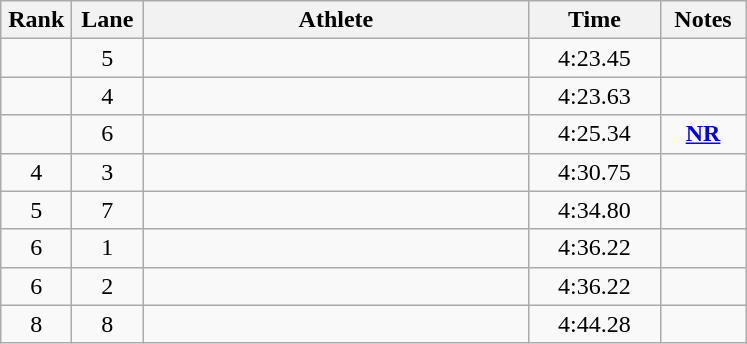<table class="wikitable" style="text-align:center">
<tr>
<th width=40>Rank</th>
<th width=40>Lane</th>
<th width=250>Athlete</th>
<th width=80>Time</th>
<th width=50>Notes</th>
</tr>
<tr>
<td></td>
<td>5</td>
<td align=left></td>
<td>4:23.45</td>
<td></td>
</tr>
<tr>
<td></td>
<td>4</td>
<td align=left></td>
<td>4:23.63</td>
<td></td>
</tr>
<tr>
<td></td>
<td>6</td>
<td align=left></td>
<td>4:25.34</td>
<td><strong><a href='#'>NR</a></strong></td>
</tr>
<tr>
<td>4</td>
<td>3</td>
<td align=left></td>
<td>4:30.75</td>
<td></td>
</tr>
<tr>
<td>5</td>
<td>7</td>
<td align=left></td>
<td>4:34.80</td>
<td></td>
</tr>
<tr>
<td>6</td>
<td>1</td>
<td align=left></td>
<td>4:36.22</td>
<td></td>
</tr>
<tr>
<td>6</td>
<td>2</td>
<td align=left></td>
<td>4:36.22</td>
<td></td>
</tr>
<tr>
<td>8</td>
<td>8</td>
<td align=left></td>
<td>4:44.28</td>
<td></td>
</tr>
</table>
